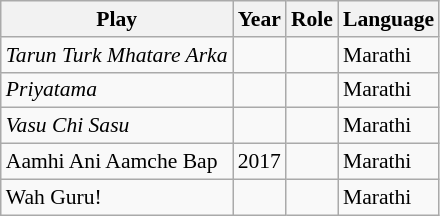<table class="wikitable" style="font-size: 90%;">
<tr>
<th>Play</th>
<th>Year</th>
<th>Role</th>
<th>Language</th>
</tr>
<tr>
<td><em>Tarun Turk Mhatare Arka</em></td>
<td></td>
<td></td>
<td>Marathi</td>
</tr>
<tr>
<td><em>Priyatama</em></td>
<td></td>
<td></td>
<td>Marathi</td>
</tr>
<tr>
<td><em>Vasu Chi Sasu</em></td>
<td></td>
<td></td>
<td>Marathi</td>
</tr>
<tr>
<td>Aamhi Ani Aamche Bap</td>
<td>2017</td>
<td></td>
<td>Marathi</td>
</tr>
<tr>
<td>Wah Guru!</td>
<td></td>
<td></td>
<td>Marathi</td>
</tr>
</table>
